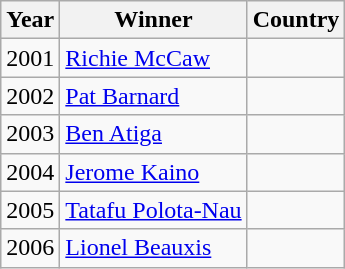<table class="wikitable">
<tr>
<th>Year</th>
<th>Winner</th>
<th>Country</th>
</tr>
<tr>
<td>2001</td>
<td><a href='#'>Richie McCaw</a></td>
<td></td>
</tr>
<tr>
<td>2002</td>
<td><a href='#'>Pat Barnard</a></td>
<td></td>
</tr>
<tr>
<td>2003</td>
<td><a href='#'>Ben Atiga</a></td>
<td></td>
</tr>
<tr>
<td>2004</td>
<td><a href='#'>Jerome Kaino</a></td>
<td></td>
</tr>
<tr>
<td>2005</td>
<td><a href='#'>Tatafu Polota-Nau</a></td>
<td></td>
</tr>
<tr>
<td>2006</td>
<td><a href='#'>Lionel Beauxis</a></td>
<td></td>
</tr>
</table>
